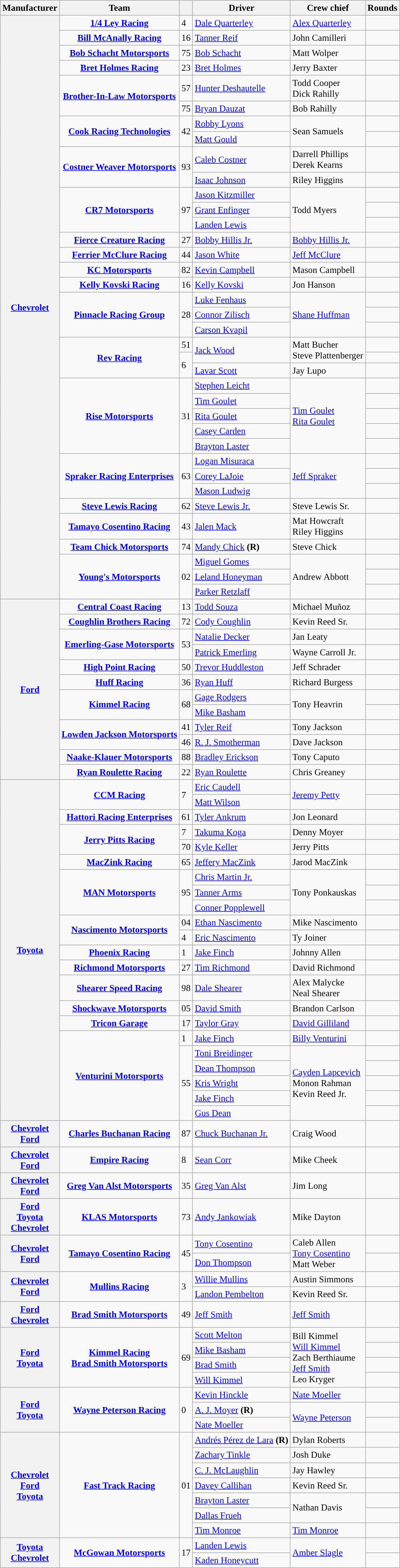<table class="wikitable" style="font-size: 95%;">
<tr>
<th>Manufacturer</th>
<th>Team</th>
<th></th>
<th>Driver</th>
<th>Crew chief</th>
<th>Rounds</th>
</tr>
<tr>
<th rowspan=37><a href='#'>Chevrolet</a></th>
<td style="text-align:center;"><strong><a href='#'>1/4 Ley Racing</a></strong></td>
<td>4</td>
<td><a href='#'>Dale Quarterley</a></td>
<td><a href='#'>Alex Quarterley</a></td>
<td></td>
</tr>
<tr>
<td style="text-align:center;"><strong><a href='#'>Bill McAnally Racing</a></strong></td>
<td>16</td>
<td><a href='#'>Tanner Reif</a></td>
<td>John Camilleri</td>
<td></td>
</tr>
<tr>
<td style="text-align:center;"><strong><a href='#'>Bob Schacht Motorsports</a></strong></td>
<td>75</td>
<td><a href='#'>Bob Schacht</a></td>
<td>Matt Wolper</td>
<td></td>
</tr>
<tr>
<td style="text-align:center;"><strong><a href='#'>Bret Holmes Racing</a></strong></td>
<td>23</td>
<td><a href='#'>Bret Holmes</a></td>
<td>Jerry Baxter</td>
<td></td>
</tr>
<tr>
<td rowspan=2 style="text-align:center;"><strong><a href='#'>Brother-In-Law Motorsports</a></strong></td>
<td>57</td>
<td><a href='#'>Hunter Deshautelle</a></td>
<td>Todd Cooper <small></small> <br> Dick Rahilly <small></small></td>
<td></td>
</tr>
<tr>
<td>75</td>
<td><a href='#'>Bryan Dauzat</a></td>
<td>Bob Rahilly</td>
<td></td>
</tr>
<tr>
<td rowspan=2 style="text-align:center;"><strong><a href='#'>Cook Racing Technologies</a></strong></td>
<td rowspan=2>42</td>
<td><a href='#'>Robby Lyons</a></td>
<td rowspan=2>Sean Samuels</td>
<td></td>
</tr>
<tr>
<td><a href='#'>Matt Gould</a></td>
<td></td>
</tr>
<tr>
<td rowspan=2 style="text-align:center;"><strong><a href='#'>Costner Weaver Motorsports</a></strong></td>
<td rowspan=2>93</td>
<td><a href='#'>Caleb Costner</a></td>
<td>Darrell Phillips <small></small> <br> Derek Kearns <small></small></td>
<td></td>
</tr>
<tr>
<td><a href='#'>Isaac Johnson</a></td>
<td>Riley Higgins</td>
<td></td>
</tr>
<tr>
<td rowspan=3 style="text-align:center;"><strong><a href='#'>CR7 Motorsports</a></strong></td>
<td rowspan=3>97</td>
<td><a href='#'>Jason Kitzmiller</a></td>
<td rowspan=3>Todd Myers</td>
<td></td>
</tr>
<tr>
<td><a href='#'>Grant Enfinger</a></td>
<td></td>
</tr>
<tr>
<td><a href='#'>Landen Lewis</a></td>
<td></td>
</tr>
<tr>
<td style="text-align:center;"><strong><a href='#'>Fierce Creature Racing</a></strong></td>
<td>27</td>
<td><a href='#'>Bobby Hillis Jr.</a></td>
<td><a href='#'>Bobby Hillis Jr.</a></td>
<td></td>
</tr>
<tr>
<td style="text-align:center;"><strong><a href='#'>Ferrier McClure Racing</a></strong></td>
<td>44</td>
<td><a href='#'>Jason White</a></td>
<td><a href='#'>Jeff McClure</a></td>
<td></td>
</tr>
<tr>
<td style="text-align:center;"><strong><a href='#'>KC Motorsports</a></strong></td>
<td>82</td>
<td><a href='#'>Kevin Campbell</a></td>
<td>Mason Campbell</td>
<td></td>
</tr>
<tr>
<td style="text-align:center;"><strong><a href='#'>Kelly Kovski Racing</a></strong></td>
<td>16</td>
<td><a href='#'>Kelly Kovski</a></td>
<td>Jon Hanson</td>
<td></td>
</tr>
<tr>
<td rowspan=3 style="text-align:center;"><strong><a href='#'>Pinnacle Racing Group</a></strong></td>
<td rowspan=3>28</td>
<td><a href='#'>Luke Fenhaus</a></td>
<td rowspan=3><a href='#'>Shane Huffman</a></td>
<td></td>
</tr>
<tr>
<td><a href='#'>Connor Zilisch</a></td>
<td></td>
</tr>
<tr>
<td><a href='#'>Carson Kvapil</a></td>
<td></td>
</tr>
<tr>
<td rowspan=3 style="text-align:center;"><strong><a href='#'>Rev Racing</a></strong></td>
<td>51</td>
<td rowspan=2><a href='#'>Jack Wood</a></td>
<td rowspan=2>Matt Bucher <small></small> <br> Steve Plattenberger <small></small></td>
<td></td>
</tr>
<tr>
<td rowspan=2>6</td>
<td></td>
</tr>
<tr>
<td><a href='#'>Lavar Scott</a></td>
<td>Jay Lupo</td>
<td></td>
</tr>
<tr>
<td rowspan=5 style="text-align:center;"><strong><a href='#'>Rise Motorsports</a></strong></td>
<td rowspan=5>31</td>
<td><a href='#'>Stephen Leicht</a></td>
<td rowspan=5><a href='#'>Tim Goulet</a> <small></small> <br> <a href='#'>Rita Goulet</a> <small></small></td>
<td></td>
</tr>
<tr>
<td><a href='#'>Tim Goulet</a></td>
<td></td>
</tr>
<tr>
<td><a href='#'>Rita Goulet</a></td>
<td></td>
</tr>
<tr>
<td><a href='#'>Casey Carden</a></td>
<td></td>
</tr>
<tr>
<td><a href='#'>Brayton Laster</a></td>
<td></td>
</tr>
<tr>
<td rowspan=3 style="text-align:center;"><strong><a href='#'>Spraker Racing Enterprises</a></strong></td>
<td rowspan=3>63</td>
<td><a href='#'>Logan Misuraca</a></td>
<td rowspan=3><a href='#'>Jeff Spraker</a></td>
<td></td>
</tr>
<tr>
<td><a href='#'>Corey LaJoie</a></td>
<td></td>
</tr>
<tr>
<td><a href='#'>Mason Ludwig</a></td>
<td></td>
</tr>
<tr>
<td style="text-align:center;"><strong><a href='#'>Steve Lewis Racing</a></strong></td>
<td>62</td>
<td><a href='#'>Steve Lewis Jr.</a></td>
<td>Steve Lewis Sr.</td>
<td></td>
</tr>
<tr>
<td style="text-align:center;"><strong><a href='#'>Tamayo Cosentino Racing</a></strong></td>
<td>43</td>
<td><a href='#'>Jalen Mack</a></td>
<td>Mat Howcraft <small></small> <br> Riley Higgins <small></small></td>
<td></td>
</tr>
<tr>
<td style="text-align:center;"><strong><a href='#'>Team Chick Motorsports</a></strong></td>
<td>74</td>
<td><a href='#'>Mandy Chick</a> <strong>(R)</strong></td>
<td>Steve Chick</td>
<td></td>
</tr>
<tr>
<td rowspan=3 style="text-align:center;"><strong><a href='#'>Young's Motorsports</a></strong></td>
<td rowspan=3>02</td>
<td><a href='#'>Miguel Gomes</a></td>
<td rowspan=3>Andrew Abbott</td>
<td></td>
</tr>
<tr>
<td><a href='#'>Leland Honeyman</a></td>
<td></td>
</tr>
<tr>
<td><a href='#'>Parker Retzlaff</a></td>
<td></td>
</tr>
<tr>
<th rowspan=12><a href='#'>Ford</a></th>
<td style="text-align:center;"><strong><a href='#'>Central Coast Racing</a></strong></td>
<td>13</td>
<td><a href='#'>Todd Souza</a></td>
<td>Michael Muñoz</td>
<td></td>
</tr>
<tr>
<td style="text-align:center;"><strong><a href='#'>Coughlin Brothers Racing</a></strong></td>
<td>72</td>
<td><a href='#'>Cody Coughlin</a></td>
<td>Kevin Reed Sr.</td>
<td></td>
</tr>
<tr>
<td rowspan=2 style="text-align:center;"><strong><a href='#'>Emerling-Gase Motorsports</a></strong></td>
<td rowspan=2>53</td>
<td><a href='#'>Natalie Decker</a></td>
<td>Jan Leaty</td>
<td></td>
</tr>
<tr>
<td><a href='#'>Patrick Emerling</a></td>
<td>Wayne Carroll Jr.</td>
<td></td>
</tr>
<tr>
<td style="text-align:center;"><strong><a href='#'>High Point Racing</a></strong></td>
<td>50</td>
<td><a href='#'>Trevor Huddleston</a></td>
<td>Jeff Schrader</td>
<td></td>
</tr>
<tr>
<td style="text-align:center;"><strong><a href='#'>Huff Racing</a></strong></td>
<td>36</td>
<td><a href='#'>Ryan Huff</a></td>
<td>Richard Burgess</td>
<td></td>
</tr>
<tr>
<td rowspan=2 style="text-align:center;"><strong><a href='#'>Kimmel Racing</a></strong></td>
<td rowspan=2>68</td>
<td><a href='#'>Gage Rodgers</a></td>
<td rowspan=2>Tony Heavrin</td>
<td></td>
</tr>
<tr>
<td><a href='#'>Mike Basham</a></td>
<td></td>
</tr>
<tr>
<td rowspan=2 style="text-align:center;"><strong><a href='#'>Lowden Jackson Motorsports</a></strong></td>
<td>41</td>
<td><a href='#'>Tyler Reif</a></td>
<td>Tony Jackson</td>
<td></td>
</tr>
<tr>
<td>46</td>
<td><a href='#'>R. J. Smotherman</a></td>
<td>Dave Jackson</td>
<td></td>
</tr>
<tr>
<td style="text-align:center;"><strong><a href='#'>Naake-Klauer Motorsports</a></strong></td>
<td>88</td>
<td><a href='#'>Bradley Erickson</a></td>
<td>Tony Caputo</td>
<td></td>
</tr>
<tr>
<td style="text-align:center;"><strong><a href='#'>Ryan Roulette Racing</a></strong></td>
<td>22</td>
<td><a href='#'>Ryan Roulette</a></td>
<td>Chris Greaney</td>
<td></td>
</tr>
<tr>
<th rowspan=22><a href='#'>Toyota</a></th>
<td rowspan=2 style="text-align:center;"><strong><a href='#'>CCM Racing</a></strong></td>
<td rowspan=2>7</td>
<td><a href='#'>Eric Caudell</a></td>
<td rowspan=2><a href='#'>Jeremy Petty</a></td>
<td></td>
</tr>
<tr>
<td><a href='#'>Matt Wilson</a></td>
<td></td>
</tr>
<tr>
<td style="text-align:center;"><strong><a href='#'>Hattori Racing Enterprises</a></strong></td>
<td>61</td>
<td><a href='#'>Tyler Ankrum</a></td>
<td>Jon Leonard</td>
<td></td>
</tr>
<tr>
<td rowspan=2 style="text-align:center;"><strong><a href='#'>Jerry Pitts Racing</a></strong></td>
<td>7</td>
<td><a href='#'>Takuma Koga</a></td>
<td>Denny Moyer</td>
<td></td>
</tr>
<tr>
<td>70</td>
<td><a href='#'>Kyle Keller</a></td>
<td>Jerry Pitts</td>
<td></td>
</tr>
<tr>
<td style="text-align:center;"><strong><a href='#'>MacZink Racing</a></strong></td>
<td>65</td>
<td><a href='#'>Jeffery MacZink</a></td>
<td>Jarod MacZink</td>
<td></td>
</tr>
<tr>
<td rowspan=3 style="text-align:center;"><strong><a href='#'>MAN Motorsports</a></strong></td>
<td rowspan=3>95</td>
<td><a href='#'>Chris Martin Jr.</a></td>
<td rowspan=3>Tony Ponkauskas</td>
<td></td>
</tr>
<tr>
<td><a href='#'>Tanner Arms</a></td>
<td></td>
</tr>
<tr>
<td><a href='#'>Conner Popplewell</a></td>
<td></td>
</tr>
<tr>
<td rowspan=2 style="text-align:center;"><strong><a href='#'>Nascimento Motorsports</a></strong></td>
<td>04</td>
<td><a href='#'>Ethan Nascimento</a></td>
<td>Mike Nascimento</td>
<td></td>
</tr>
<tr>
<td>4</td>
<td><a href='#'>Eric Nascimento</a></td>
<td>Ty Joiner</td>
<td></td>
</tr>
<tr>
<td style="text-align:center;"><strong><a href='#'>Phoenix Racing</a></strong></td>
<td>1</td>
<td><a href='#'>Jake Finch</a></td>
<td>Johnny Allen</td>
<td></td>
</tr>
<tr>
<td style="text-align:center;"><strong><a href='#'>Richmond Motorsports</a></strong></td>
<td>27</td>
<td><a href='#'>Tim Richmond</a></td>
<td>David Richmond</td>
<td></td>
</tr>
<tr>
<td style="text-align:center;"><strong><a href='#'>Shearer Speed Racing</a></strong></td>
<td>98</td>
<td><a href='#'>Dale Shearer</a></td>
<td>Alex Malycke <small></small> <br> Neal Shearer <small></small></td>
<td></td>
</tr>
<tr>
<td style="text-align:center;"><strong><a href='#'>Shockwave Motorsports</a></strong></td>
<td>05</td>
<td><a href='#'>David Smith</a></td>
<td>Brandon Carlson</td>
<td></td>
</tr>
<tr>
<td style="text-align:center;"><strong><a href='#'>Tricon Garage</a></strong></td>
<td>17</td>
<td><a href='#'>Taylor Gray</a></td>
<td><a href='#'>David Gilliland</a></td>
<td></td>
</tr>
<tr>
<td rowspan=6 style="text-align:center;"><strong><a href='#'>Venturini Motorsports</a></strong></td>
<td>1</td>
<td><a href='#'>Jake Finch</a></td>
<td><a href='#'>Billy Venturini</a></td>
<td></td>
</tr>
<tr>
<td rowspan=5>55</td>
<td><a href='#'>Toni Breidinger</a></td>
<td rowspan=5><a href='#'>Cayden Lapcevich</a> <small></small> <br> Monon Rahman <small></small> <br> Kevin Reed Jr. <small></small></td>
<td></td>
</tr>
<tr>
<td><a href='#'>Dean Thompson</a></td>
<td></td>
</tr>
<tr>
<td><a href='#'>Kris Wright</a></td>
<td></td>
</tr>
<tr>
<td><a href='#'>Jake Finch</a></td>
<td></td>
</tr>
<tr>
<td><a href='#'>Gus Dean</a></td>
<td></td>
</tr>
<tr>
<th><a href='#'>Chevrolet</a> <small></small> <br> <a href='#'>Ford</a> <small></small></th>
<td style="text-align:center;"><strong><a href='#'>Charles Buchanan Racing</a></strong></td>
<td>87</td>
<td><a href='#'>Chuck Buchanan Jr.</a></td>
<td>Craig Wood</td>
<td></td>
</tr>
<tr>
<th><a href='#'>Chevrolet</a> <small></small> <br> <a href='#'>Ford</a> <small></small></th>
<td style="text-align:center;"><strong><a href='#'>Empire Racing</a></strong></td>
<td>8</td>
<td><a href='#'>Sean Corr</a></td>
<td>Mike Cheek</td>
<td></td>
</tr>
<tr>
<th><a href='#'>Chevrolet</a> <small></small> <br> <a href='#'>Ford</a> <small></small></th>
<td style="text-align:center;"><strong><a href='#'>Greg Van Alst Motorsports</a></strong></td>
<td>35</td>
<td><a href='#'>Greg Van Alst</a></td>
<td>Jim Long</td>
<td></td>
</tr>
<tr>
<th><a href='#'>Ford</a> <small></small> <br> <a href='#'>Toyota</a> <small></small> <br> <a href='#'>Chevrolet</a> <small></small></th>
<td style="text-align:center;"><strong><a href='#'>KLAS Motorsports</a></strong></td>
<td>73</td>
<td><a href='#'>Andy Jankowiak</a></td>
<td>Mike Dayton</td>
<td></td>
</tr>
<tr>
<th rowspan=2><a href='#'>Chevrolet</a> <small></small> <br> <a href='#'>Ford</a> <small></small></th>
<td rowspan=2 style="text-align:center;"><strong><a href='#'>Tamayo Cosentino Racing</a></strong></td>
<td rowspan=2>45</td>
<td><a href='#'>Tony Cosentino</a></td>
<td rowspan=2>Caleb Allen <small></small> <br> <a href='#'>Tony Cosentino</a> <small></small> <br> Matt Weber <small></small></td>
<td></td>
</tr>
<tr>
<td><a href='#'>Don Thompson</a></td>
<td></td>
</tr>
<tr>
<th rowspan=2><a href='#'>Chevrolet</a> <small></small> <br> <a href='#'>Ford</a> <small></small></th>
<td rowspan=2 style="text-align:center;"><strong><a href='#'>Mullins Racing</a></strong></td>
<td rowspan=2>3</td>
<td><a href='#'>Willie Mullins</a></td>
<td>Austin Simmons</td>
<td></td>
</tr>
<tr>
<td><a href='#'>Landon Pembelton</a></td>
<td>Kevin Reed Sr.</td>
<td></td>
</tr>
<tr>
<th><a href='#'>Ford</a> <small></small> <br> <a href='#'>Chevrolet</a> <small></small></th>
<td style="text-align:center;"><strong><a href='#'>Brad Smith Motorsports</a></strong></td>
<td>49</td>
<td><a href='#'>Jeff Smith</a></td>
<td><a href='#'>Jeff Smith</a></td>
<td></td>
</tr>
<tr>
<th rowspan=4><a href='#'>Ford</a> <small></small> <br> <a href='#'>Toyota</a> <small></small></th>
<td rowspan=4 style="text-align:center;"><strong><a href='#'>Kimmel Racing</a></strong> <small></small> <br> <strong><a href='#'>Brad Smith Motorsports</a></strong> <small></small></td>
<td rowspan=4>69</td>
<td><a href='#'>Scott Melton</a></td>
<td rowspan=4>Bill Kimmel <small></small> <br> <a href='#'>Will Kimmel</a> <small></small> <br> Zach Berthiaume <small></small> <br> <a href='#'>Jeff Smith</a> <small></small> <br> Leo Kryger <small></small></td>
<td></td>
</tr>
<tr>
<td><a href='#'>Mike Basham</a></td>
<td></td>
</tr>
<tr>
<td><a href='#'>Brad Smith</a></td>
<td></td>
</tr>
<tr>
<td><a href='#'>Will Kimmel</a></td>
<td></td>
</tr>
<tr>
<th rowspan=3><a href='#'>Ford</a> <small></small> <br> <a href='#'>Toyota</a> <small></small></th>
<td rowspan=3 style="text-align:center;"><strong><a href='#'>Wayne Peterson Racing</a></strong></td>
<td rowspan=3>0</td>
<td><a href='#'>Kevin Hinckle</a></td>
<td><a href='#'>Nate Moeller</a></td>
<td></td>
</tr>
<tr>
<td><a href='#'>A. J. Moyer</a> <strong>(R)</strong></td>
<td rowspan=2><a href='#'>Wayne Peterson</a></td>
<td></td>
</tr>
<tr>
<td><a href='#'>Nate Moeller</a></td>
<td></td>
</tr>
<tr>
<th rowspan=7><a href='#'>Chevrolet</a> <small></small> <br> <a href='#'>Ford</a> <small></small> <br> <a href='#'>Toyota</a> <small></small></th>
<td rowspan=7 style="text-align:center;"><strong><a href='#'>Fast Track Racing</a></strong></td>
<td rowspan=7>01</td>
<td><a href='#'>Andrés Pérez de Lara</a> <strong>(R)</strong></td>
<td>Dylan Roberts</td>
<td></td>
</tr>
<tr>
<td><a href='#'>Zachary Tinkle</a></td>
<td>Josh Duke</td>
<td></td>
</tr>
<tr>
<td><a href='#'>C. J. McLaughlin</a></td>
<td>Jay Hawley</td>
<td></td>
</tr>
<tr>
<td><a href='#'>Davey Callihan</a></td>
<td>Kevin Reed Sr.</td>
<td></td>
</tr>
<tr>
<td><a href='#'>Brayton Laster</a></td>
<td rowspan=2>Nathan Davis</td>
<td></td>
</tr>
<tr>
<td><a href='#'>Dallas Frueh</a></td>
<td></td>
</tr>
<tr>
<td><a href='#'>Tim Monroe</a></td>
<td><a href='#'>Tim Monroe</a></td>
<td></td>
</tr>
<tr>
<th rowspan=2><a href='#'>Toyota</a> <small></small><br><a href='#'>Chevrolet</a> <small></small></th>
<td style="text-align:center;" rowspan=2><strong><a href='#'>McGowan Motorsports</a></strong></td>
<td rowspan=2>17</td>
<td><a href='#'>Landen Lewis</a></td>
<td rowspan=2><a href='#'>Amber Slagle</a></td>
<td></td>
</tr>
<tr>
<td><a href='#'>Kaden Honeycutt</a></td>
<td></td>
</tr>
</table>
